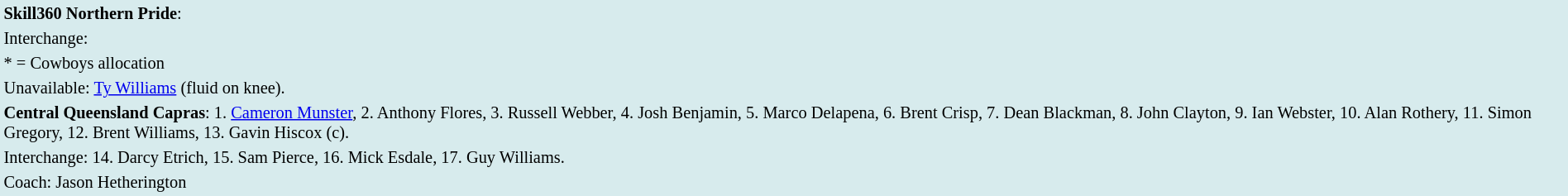<table style="background:#d7ebed; font-size:85%; width:100%;">
<tr>
<td><strong>Skill360 Northern Pride</strong>:             </td>
</tr>
<tr>
<td>Interchange:    </td>
</tr>
<tr>
<td>* = Cowboys allocation</td>
</tr>
<tr>
<td>Unavailable: <a href='#'>Ty Williams</a> (fluid on knee).</td>
</tr>
<tr>
<td><strong>Central Queensland Capras</strong>: 1. <a href='#'>Cameron Munster</a>, 2. Anthony Flores, 3. Russell Webber, 4. Josh Benjamin, 5. Marco Delapena, 6. Brent Crisp, 7. Dean Blackman, 8. John Clayton, 9. Ian Webster, 10. Alan Rothery, 11. Simon Gregory, 12. Brent Williams, 13. Gavin Hiscox (c).</td>
</tr>
<tr>
<td>Interchange: 14. Darcy Etrich, 15. Sam Pierce, 16. Mick Esdale, 17. Guy Williams.</td>
</tr>
<tr>
<td>Coach: Jason Hetherington</td>
</tr>
</table>
